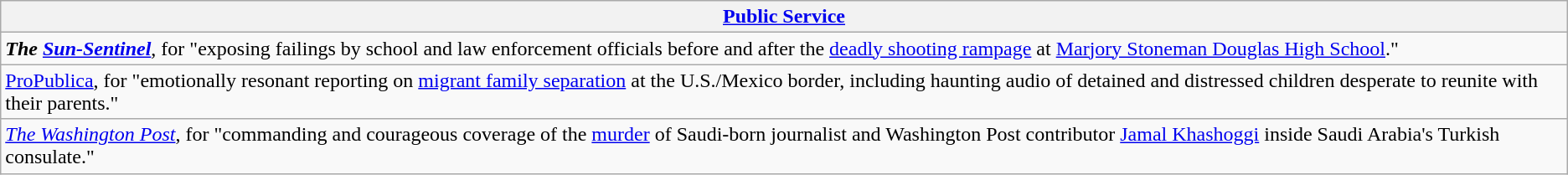<table class="wikitable" style="float:left; float:none;">
<tr>
<th><a href='#'>Public Service</a></th>
</tr>
<tr>
<td><strong><em>The <a href='#'>Sun-Sentinel</a></em></strong>, for "exposing failings by school and law enforcement officials before and after the <a href='#'>deadly shooting rampage</a> at <a href='#'>Marjory Stoneman Douglas High School</a>."</td>
</tr>
<tr>
<td><a href='#'>ProPublica</a>, for "emotionally resonant reporting on <a href='#'>migrant family separation</a> at the U.S./Mexico border, including haunting audio of detained and distressed children desperate to reunite with their parents."</td>
</tr>
<tr>
<td><em><a href='#'>The Washington Post</a></em>, for "commanding and courageous coverage of the <a href='#'>murder</a> of Saudi-born journalist and Washington Post contributor <a href='#'>Jamal Khashoggi</a> inside Saudi Arabia's Turkish consulate."</td>
</tr>
</table>
